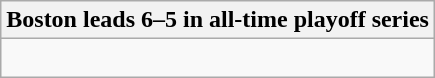<table class="wikitable collapsible collapsed">
<tr>
<th>Boston leads 6–5 in all-time playoff series</th>
</tr>
<tr>
<td><br>









</td>
</tr>
</table>
